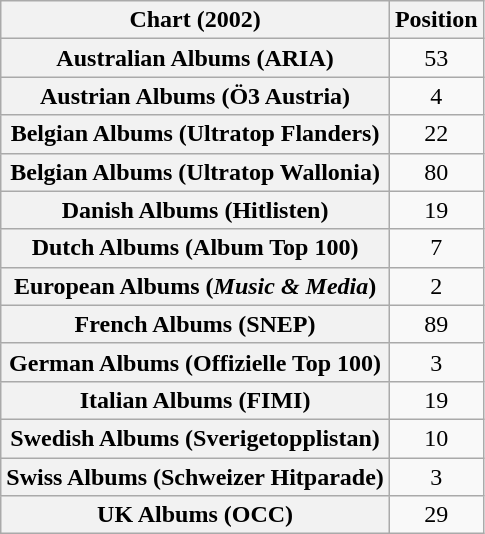<table class="wikitable sortable plainrowheaders" style="text-align:center">
<tr>
<th scope="col">Chart (2002)</th>
<th scope="col">Position</th>
</tr>
<tr>
<th scope="row">Australian Albums (ARIA)</th>
<td>53</td>
</tr>
<tr>
<th scope="row">Austrian Albums (Ö3 Austria)</th>
<td>4</td>
</tr>
<tr>
<th scope="row">Belgian Albums (Ultratop Flanders)</th>
<td>22</td>
</tr>
<tr>
<th scope="row">Belgian Albums (Ultratop Wallonia)</th>
<td>80</td>
</tr>
<tr>
<th scope="row">Danish Albums (Hitlisten)</th>
<td>19</td>
</tr>
<tr>
<th scope="row">Dutch Albums (Album Top 100)</th>
<td>7</td>
</tr>
<tr>
<th scope="row">European Albums (<em>Music & Media</em>)</th>
<td>2</td>
</tr>
<tr>
<th scope="row">French Albums (SNEP)</th>
<td>89</td>
</tr>
<tr>
<th scope="row">German Albums (Offizielle Top 100)</th>
<td>3</td>
</tr>
<tr>
<th scope="row">Italian Albums (FIMI)</th>
<td>19</td>
</tr>
<tr>
<th scope="row">Swedish Albums (Sverigetopplistan)</th>
<td>10</td>
</tr>
<tr>
<th scope="row">Swiss Albums (Schweizer Hitparade)</th>
<td>3</td>
</tr>
<tr>
<th scope="row">UK Albums (OCC)</th>
<td>29</td>
</tr>
</table>
